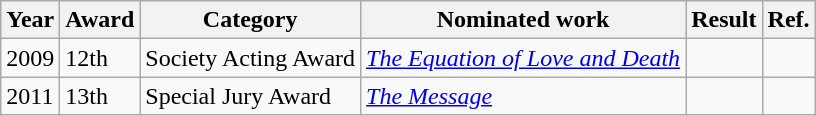<table class="wikitable">
<tr>
<th>Year</th>
<th>Award</th>
<th>Category</th>
<th>Nominated work</th>
<th>Result</th>
<th>Ref.</th>
</tr>
<tr>
<td>2009</td>
<td>12th</td>
<td>Society Acting Award</td>
<td><em><a href='#'>The Equation of Love and Death</a></em></td>
<td></td>
<td></td>
</tr>
<tr>
<td>2011</td>
<td>13th</td>
<td>Special Jury Award</td>
<td><em><a href='#'>The Message</a></em></td>
<td></td>
<td></td>
</tr>
</table>
